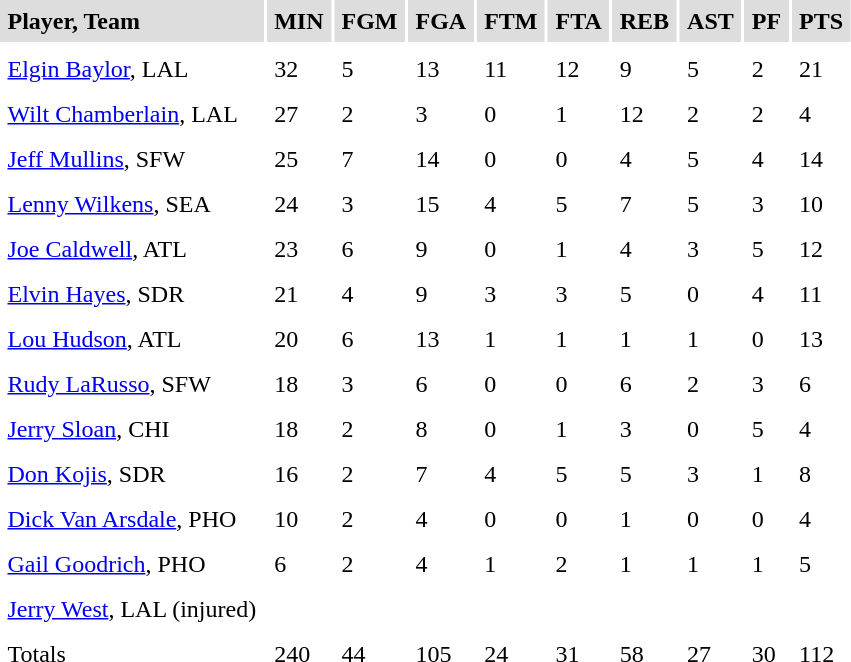<table cellpadding=5>
<tr bgcolor="#dddddd">
<td><strong>Player, Team</strong></td>
<td><strong>MIN</strong></td>
<td><strong>FGM</strong></td>
<td><strong>FGA</strong></td>
<td><strong>FTM</strong></td>
<td><strong>FTA</strong></td>
<td><strong>REB</strong></td>
<td><strong>AST</strong></td>
<td><strong>PF</strong></td>
<td><strong>PTS</strong></td>
</tr>
<tr bgcolor="#eeeeee">
</tr>
<tr>
<td><a href='#'>Elgin Baylor</a>, LAL</td>
<td>32</td>
<td>5</td>
<td>13</td>
<td>11</td>
<td>12</td>
<td>9</td>
<td>5</td>
<td>2</td>
<td>21</td>
</tr>
<tr>
<td><a href='#'>Wilt Chamberlain</a>, LAL</td>
<td>27</td>
<td>2</td>
<td>3</td>
<td>0</td>
<td>1</td>
<td>12</td>
<td>2</td>
<td>2</td>
<td>4</td>
</tr>
<tr>
<td><a href='#'>Jeff Mullins</a>, SFW</td>
<td>25</td>
<td>7</td>
<td>14</td>
<td>0</td>
<td>0</td>
<td>4</td>
<td>5</td>
<td>4</td>
<td>14</td>
</tr>
<tr>
<td><a href='#'>Lenny Wilkens</a>, SEA</td>
<td>24</td>
<td>3</td>
<td>15</td>
<td>4</td>
<td>5</td>
<td>7</td>
<td>5</td>
<td>3</td>
<td>10</td>
</tr>
<tr>
<td><a href='#'>Joe Caldwell</a>, ATL</td>
<td>23</td>
<td>6</td>
<td>9</td>
<td>0</td>
<td>1</td>
<td>4</td>
<td>3</td>
<td>5</td>
<td>12</td>
</tr>
<tr>
<td><a href='#'>Elvin Hayes</a>, SDR</td>
<td>21</td>
<td>4</td>
<td>9</td>
<td>3</td>
<td>3</td>
<td>5</td>
<td>0</td>
<td>4</td>
<td>11</td>
</tr>
<tr>
<td><a href='#'>Lou Hudson</a>, ATL</td>
<td>20</td>
<td>6</td>
<td>13</td>
<td>1</td>
<td>1</td>
<td>1</td>
<td>1</td>
<td>0</td>
<td>13</td>
</tr>
<tr>
<td><a href='#'>Rudy LaRusso</a>, SFW</td>
<td>18</td>
<td>3</td>
<td>6</td>
<td>0</td>
<td>0</td>
<td>6</td>
<td>2</td>
<td>3</td>
<td>6</td>
</tr>
<tr>
<td><a href='#'>Jerry Sloan</a>, CHI</td>
<td>18</td>
<td>2</td>
<td>8</td>
<td>0</td>
<td>1</td>
<td>3</td>
<td>0</td>
<td>5</td>
<td>4</td>
</tr>
<tr>
<td><a href='#'>Don Kojis</a>, SDR</td>
<td>16</td>
<td>2</td>
<td>7</td>
<td>4</td>
<td>5</td>
<td>5</td>
<td>3</td>
<td>1</td>
<td>8</td>
</tr>
<tr>
<td><a href='#'>Dick Van Arsdale</a>, PHO</td>
<td>10</td>
<td>2</td>
<td>4</td>
<td>0</td>
<td>0</td>
<td>1</td>
<td>0</td>
<td>0</td>
<td>4</td>
</tr>
<tr>
<td><a href='#'>Gail Goodrich</a>, PHO</td>
<td>6</td>
<td>2</td>
<td>4</td>
<td>1</td>
<td>2</td>
<td>1</td>
<td>1</td>
<td>1</td>
<td>5</td>
</tr>
<tr>
<td><a href='#'>Jerry West</a>, LAL (injured)</td>
</tr>
<tr>
<td>Totals</td>
<td>240</td>
<td>44</td>
<td>105</td>
<td>24</td>
<td>31</td>
<td>58</td>
<td>27</td>
<td>30</td>
<td>112</td>
</tr>
<tr>
</tr>
</table>
